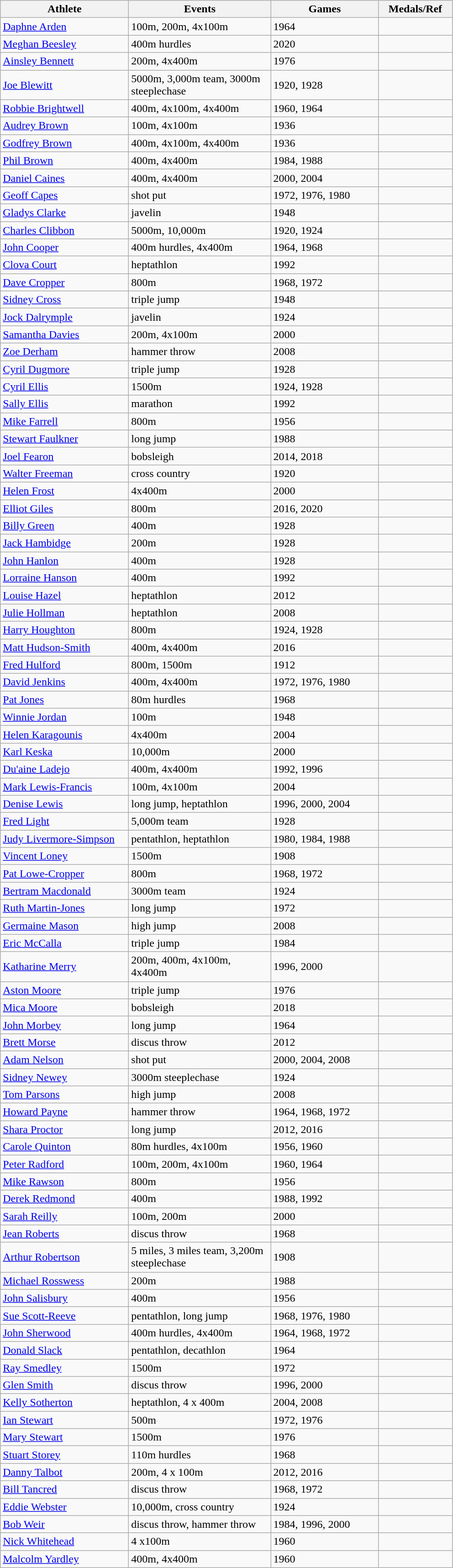<table class="wikitable">
<tr>
<th width=180>Athlete</th>
<th width=200>Events</th>
<th width=150>Games</th>
<th width=100>Medals/Ref</th>
</tr>
<tr>
<td><a href='#'>Daphne Arden</a></td>
<td>100m, 200m, 4x100m</td>
<td>1964</td>
<td></td>
</tr>
<tr>
<td><a href='#'>Meghan Beesley</a></td>
<td>400m hurdles</td>
<td>2020</td>
<td></td>
</tr>
<tr>
<td><a href='#'>Ainsley Bennett</a></td>
<td>200m, 4x400m</td>
<td>1976</td>
<td></td>
</tr>
<tr>
<td><a href='#'>Joe Blewitt</a></td>
<td>5000m, 3,000m team, 3000m steeplechase</td>
<td>1920, 1928</td>
<td></td>
</tr>
<tr>
<td><a href='#'>Robbie Brightwell</a></td>
<td>400m, 4x100m, 4x400m</td>
<td>1960, 1964</td>
<td></td>
</tr>
<tr>
<td><a href='#'>Audrey Brown</a></td>
<td>100m, 4x100m</td>
<td>1936</td>
<td></td>
</tr>
<tr>
<td><a href='#'>Godfrey Brown</a></td>
<td>400m, 4x100m, 4x400m</td>
<td>1936</td>
<td></td>
</tr>
<tr>
<td><a href='#'>Phil Brown</a></td>
<td>400m, 4x400m</td>
<td>1984, 1988</td>
<td></td>
</tr>
<tr>
<td><a href='#'>Daniel Caines</a></td>
<td>400m, 4x400m</td>
<td>2000, 2004</td>
<td></td>
</tr>
<tr>
<td><a href='#'>Geoff Capes</a></td>
<td>shot put</td>
<td>1972, 1976, 1980</td>
<td></td>
</tr>
<tr>
<td><a href='#'>Gladys Clarke</a></td>
<td>javelin</td>
<td>1948</td>
<td></td>
</tr>
<tr>
<td><a href='#'>Charles Clibbon</a></td>
<td>5000m, 10,000m</td>
<td>1920, 1924</td>
<td></td>
</tr>
<tr>
<td><a href='#'>John Cooper</a></td>
<td>400m hurdles, 4x400m</td>
<td>1964, 1968</td>
<td></td>
</tr>
<tr>
<td><a href='#'>Clova Court</a></td>
<td>heptathlon</td>
<td>1992</td>
<td></td>
</tr>
<tr>
<td><a href='#'>Dave Cropper</a></td>
<td>800m</td>
<td>1968, 1972</td>
<td></td>
</tr>
<tr>
<td><a href='#'>Sidney Cross</a></td>
<td>triple jump</td>
<td>1948</td>
</tr>
<tr>
<td><a href='#'>Jock Dalrymple</a></td>
<td>javelin</td>
<td>1924</td>
<td></td>
</tr>
<tr>
<td><a href='#'>Samantha Davies</a></td>
<td>200m, 4x100m</td>
<td>2000</td>
<td></td>
</tr>
<tr>
<td><a href='#'>Zoe Derham</a></td>
<td>hammer throw</td>
<td>2008</td>
<td></td>
</tr>
<tr>
<td><a href='#'>Cyril Dugmore</a></td>
<td>triple jump</td>
<td>1928</td>
<td></td>
</tr>
<tr>
<td><a href='#'>Cyril Ellis</a></td>
<td>1500m</td>
<td>1924, 1928</td>
<td></td>
</tr>
<tr>
<td><a href='#'>Sally Ellis</a></td>
<td>marathon</td>
<td>1992</td>
<td></td>
</tr>
<tr>
<td><a href='#'>Mike Farrell</a></td>
<td>800m</td>
<td>1956</td>
<td></td>
</tr>
<tr>
<td><a href='#'>Stewart Faulkner</a></td>
<td>long jump</td>
<td>1988</td>
<td></td>
</tr>
<tr>
<td><a href='#'>Joel Fearon</a></td>
<td>bobsleigh</td>
<td>2014, 2018</td>
<td></td>
</tr>
<tr>
<td><a href='#'>Walter Freeman</a></td>
<td>cross country</td>
<td>1920</td>
<td></td>
</tr>
<tr>
<td><a href='#'>Helen Frost</a></td>
<td>4x400m</td>
<td>2000</td>
<td></td>
</tr>
<tr>
<td><a href='#'>Elliot Giles</a></td>
<td>800m</td>
<td>2016, 2020</td>
<td></td>
</tr>
<tr>
<td><a href='#'>Billy Green</a></td>
<td>400m</td>
<td>1928</td>
<td></td>
</tr>
<tr>
<td><a href='#'>Jack Hambidge</a></td>
<td>200m</td>
<td>1928</td>
<td></td>
</tr>
<tr>
<td><a href='#'>John Hanlon</a></td>
<td>400m</td>
<td>1928</td>
<td></td>
</tr>
<tr>
<td><a href='#'>Lorraine Hanson</a></td>
<td>400m</td>
<td>1992</td>
<td></td>
</tr>
<tr>
<td><a href='#'>Louise Hazel</a></td>
<td>heptathlon</td>
<td>2012</td>
<td></td>
</tr>
<tr>
<td><a href='#'>Julie Hollman</a></td>
<td>heptathlon</td>
<td>2008</td>
<td></td>
</tr>
<tr>
<td><a href='#'>Harry Houghton</a></td>
<td>800m</td>
<td>1924, 1928</td>
<td></td>
</tr>
<tr>
<td><a href='#'>Matt Hudson-Smith</a></td>
<td>400m, 4x400m</td>
<td>2016</td>
<td></td>
</tr>
<tr>
<td><a href='#'>Fred Hulford</a></td>
<td>800m, 1500m</td>
<td>1912</td>
<td></td>
</tr>
<tr>
<td><a href='#'>David Jenkins</a></td>
<td>400m, 4x400m</td>
<td>1972, 1976, 1980</td>
<td></td>
</tr>
<tr>
<td><a href='#'>Pat Jones</a></td>
<td>80m hurdles</td>
<td>1968</td>
<td></td>
</tr>
<tr>
<td><a href='#'>Winnie Jordan</a></td>
<td>100m</td>
<td>1948</td>
<td></td>
</tr>
<tr>
<td><a href='#'>Helen Karagounis</a></td>
<td>4x400m</td>
<td>2004</td>
<td></td>
</tr>
<tr>
<td><a href='#'>Karl Keska</a></td>
<td>10,000m</td>
<td>2000</td>
<td></td>
</tr>
<tr>
<td><a href='#'>Du'aine Ladejo</a></td>
<td>400m, 4x400m</td>
<td>1992, 1996</td>
<td></td>
</tr>
<tr>
<td><a href='#'>Mark Lewis-Francis</a></td>
<td>100m, 4x100m</td>
<td>2004</td>
<td></td>
</tr>
<tr>
<td><a href='#'>Denise Lewis</a></td>
<td>long jump, heptathlon</td>
<td>1996, 2000, 2004</td>
<td></td>
</tr>
<tr>
<td><a href='#'>Fred Light</a></td>
<td>5,000m team</td>
<td>1928</td>
<td></td>
</tr>
<tr>
<td><a href='#'>Judy Livermore-Simpson</a></td>
<td>pentathlon, heptathlon</td>
<td>1980, 1984, 1988</td>
<td></td>
</tr>
<tr>
<td><a href='#'>Vincent Loney</a></td>
<td>1500m</td>
<td>1908</td>
<td></td>
</tr>
<tr>
<td><a href='#'>Pat Lowe-Cropper</a></td>
<td>800m</td>
<td>1968, 1972</td>
<td></td>
</tr>
<tr>
<td><a href='#'>Bertram Macdonald</a></td>
<td>3000m team</td>
<td>1924</td>
<td></td>
</tr>
<tr>
<td><a href='#'>Ruth Martin-Jones</a></td>
<td>long jump</td>
<td>1972</td>
<td></td>
</tr>
<tr>
<td><a href='#'>Germaine Mason</a></td>
<td>high jump</td>
<td>2008</td>
<td></td>
</tr>
<tr>
<td><a href='#'>Eric McCalla</a></td>
<td>triple jump</td>
<td>1984</td>
<td></td>
</tr>
<tr>
<td><a href='#'>Katharine Merry</a></td>
<td>200m, 400m, 4x100m, 4x400m</td>
<td>1996, 2000</td>
<td></td>
</tr>
<tr>
<td><a href='#'>Aston Moore</a></td>
<td>triple jump</td>
<td>1976</td>
<td></td>
</tr>
<tr>
<td><a href='#'>Mica Moore</a></td>
<td>bobsleigh</td>
<td>2018</td>
<td></td>
</tr>
<tr>
<td><a href='#'>John Morbey</a></td>
<td>long jump</td>
<td>1964</td>
<td></td>
</tr>
<tr>
<td><a href='#'>Brett Morse</a></td>
<td>discus throw</td>
<td>2012</td>
<td></td>
</tr>
<tr>
<td> <a href='#'>Adam Nelson</a></td>
<td>shot put</td>
<td>2000, 2004, 2008</td>
<td></td>
</tr>
<tr>
<td><a href='#'>Sidney Newey</a></td>
<td>3000m steeplechase</td>
<td>1924</td>
<td></td>
</tr>
<tr>
<td><a href='#'>Tom Parsons</a></td>
<td>high jump</td>
<td>2008</td>
<td></td>
</tr>
<tr>
<td><a href='#'>Howard Payne</a></td>
<td>hammer throw</td>
<td>1964, 1968, 1972</td>
<td></td>
</tr>
<tr>
<td><a href='#'>Shara Proctor</a></td>
<td>long jump</td>
<td>2012, 2016</td>
<td></td>
</tr>
<tr>
<td><a href='#'>Carole Quinton</a></td>
<td>80m hurdles, 4x100m</td>
<td>1956, 1960</td>
<td></td>
</tr>
<tr>
<td><a href='#'>Peter Radford</a></td>
<td>100m, 200m, 4x100m</td>
<td>1960, 1964</td>
<td></td>
</tr>
<tr>
<td><a href='#'>Mike Rawson</a></td>
<td>800m</td>
<td>1956</td>
<td></td>
</tr>
<tr>
<td><a href='#'>Derek Redmond</a></td>
<td>400m</td>
<td>1988, 1992</td>
<td></td>
</tr>
<tr>
<td> <a href='#'>Sarah Reilly</a></td>
<td>100m, 200m</td>
<td>2000</td>
<td></td>
</tr>
<tr>
<td> <a href='#'>Jean Roberts</a></td>
<td>discus throw</td>
<td>1968</td>
<td></td>
</tr>
<tr>
<td><a href='#'>Arthur Robertson</a></td>
<td>5 miles, 3 miles team, 3,200m steeplechase</td>
<td>1908</td>
<td></td>
</tr>
<tr>
<td><a href='#'>Michael Rosswess</a></td>
<td>200m</td>
<td>1988</td>
<td></td>
</tr>
<tr>
<td><a href='#'>John Salisbury</a></td>
<td>400m</td>
<td>1956</td>
<td></td>
</tr>
<tr>
<td><a href='#'>Sue Scott-Reeve</a></td>
<td>pentathlon, long jump</td>
<td>1968, 1976, 1980</td>
<td></td>
</tr>
<tr>
<td><a href='#'>John Sherwood</a></td>
<td>400m hurdles, 4x400m</td>
<td>1964, 1968, 1972</td>
<td></td>
</tr>
<tr>
<td><a href='#'>Donald Slack</a></td>
<td>pentathlon, decathlon</td>
<td>1964</td>
<td></td>
</tr>
<tr>
<td><a href='#'>Ray Smedley</a></td>
<td>1500m</td>
<td>1972</td>
<td></td>
</tr>
<tr>
<td><a href='#'>Glen Smith</a></td>
<td>discus throw</td>
<td>1996, 2000</td>
<td></td>
</tr>
<tr>
<td><a href='#'>Kelly Sotherton</a></td>
<td>heptathlon, 4 x 400m</td>
<td>2004, 2008</td>
<td></td>
</tr>
<tr>
<td><a href='#'>Ian Stewart</a></td>
<td>500m</td>
<td>1972, 1976</td>
<td></td>
</tr>
<tr>
<td><a href='#'>Mary Stewart</a></td>
<td>1500m</td>
<td>1976</td>
<td></td>
</tr>
<tr>
<td><a href='#'>Stuart Storey</a></td>
<td>110m hurdles</td>
<td>1968</td>
<td></td>
</tr>
<tr>
<td><a href='#'>Danny Talbot</a></td>
<td>200m, 4 x 100m</td>
<td>2012, 2016</td>
<td></td>
</tr>
<tr>
<td><a href='#'>Bill Tancred</a></td>
<td>discus throw</td>
<td>1968, 1972</td>
<td></td>
</tr>
<tr>
<td><a href='#'>Eddie Webster</a></td>
<td>10,000m, cross country</td>
<td>1924</td>
<td></td>
</tr>
<tr>
<td><a href='#'>Bob Weir</a></td>
<td>discus throw, hammer throw</td>
<td>1984, 1996, 2000</td>
<td></td>
</tr>
<tr>
<td><a href='#'>Nick Whitehead</a></td>
<td>4 x100m</td>
<td>1960</td>
<td></td>
</tr>
<tr>
<td><a href='#'>Malcolm Yardley</a></td>
<td>400m, 4x400m</td>
<td>1960</td>
<td></td>
</tr>
</table>
